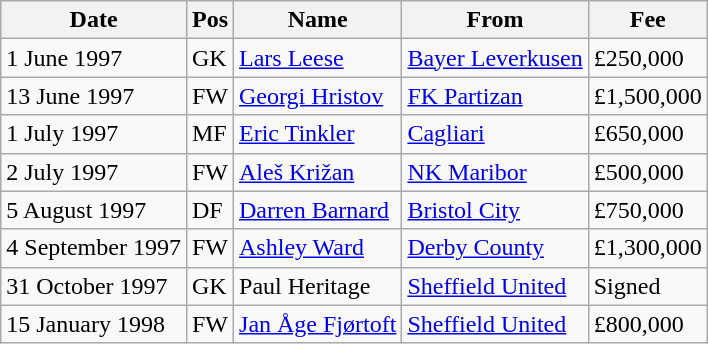<table class="wikitable">
<tr>
<th>Date</th>
<th>Pos</th>
<th>Name</th>
<th>From</th>
<th>Fee</th>
</tr>
<tr>
<td>1 June 1997</td>
<td>GK</td>
<td><a href='#'>Lars Leese</a></td>
<td><a href='#'>Bayer Leverkusen</a></td>
<td>£250,000</td>
</tr>
<tr>
<td>13 June 1997</td>
<td>FW</td>
<td><a href='#'>Georgi Hristov</a></td>
<td><a href='#'>FK Partizan</a></td>
<td>£1,500,000</td>
</tr>
<tr>
<td>1 July 1997</td>
<td>MF</td>
<td><a href='#'>Eric Tinkler</a></td>
<td><a href='#'>Cagliari</a></td>
<td>£650,000</td>
</tr>
<tr>
<td>2 July 1997</td>
<td>FW</td>
<td><a href='#'>Aleš Križan</a></td>
<td><a href='#'>NK Maribor</a></td>
<td>£500,000</td>
</tr>
<tr>
<td>5 August 1997</td>
<td>DF</td>
<td><a href='#'>Darren Barnard</a></td>
<td><a href='#'>Bristol City</a></td>
<td>£750,000</td>
</tr>
<tr>
<td>4 September 1997</td>
<td>FW</td>
<td><a href='#'>Ashley Ward</a></td>
<td><a href='#'>Derby County</a></td>
<td>£1,300,000</td>
</tr>
<tr>
<td>31 October 1997</td>
<td>GK</td>
<td>Paul Heritage</td>
<td><a href='#'>Sheffield United</a></td>
<td>Signed</td>
</tr>
<tr>
<td>15 January 1998</td>
<td>FW</td>
<td><a href='#'>Jan Åge Fjørtoft</a></td>
<td><a href='#'>Sheffield United</a></td>
<td>£800,000</td>
</tr>
</table>
